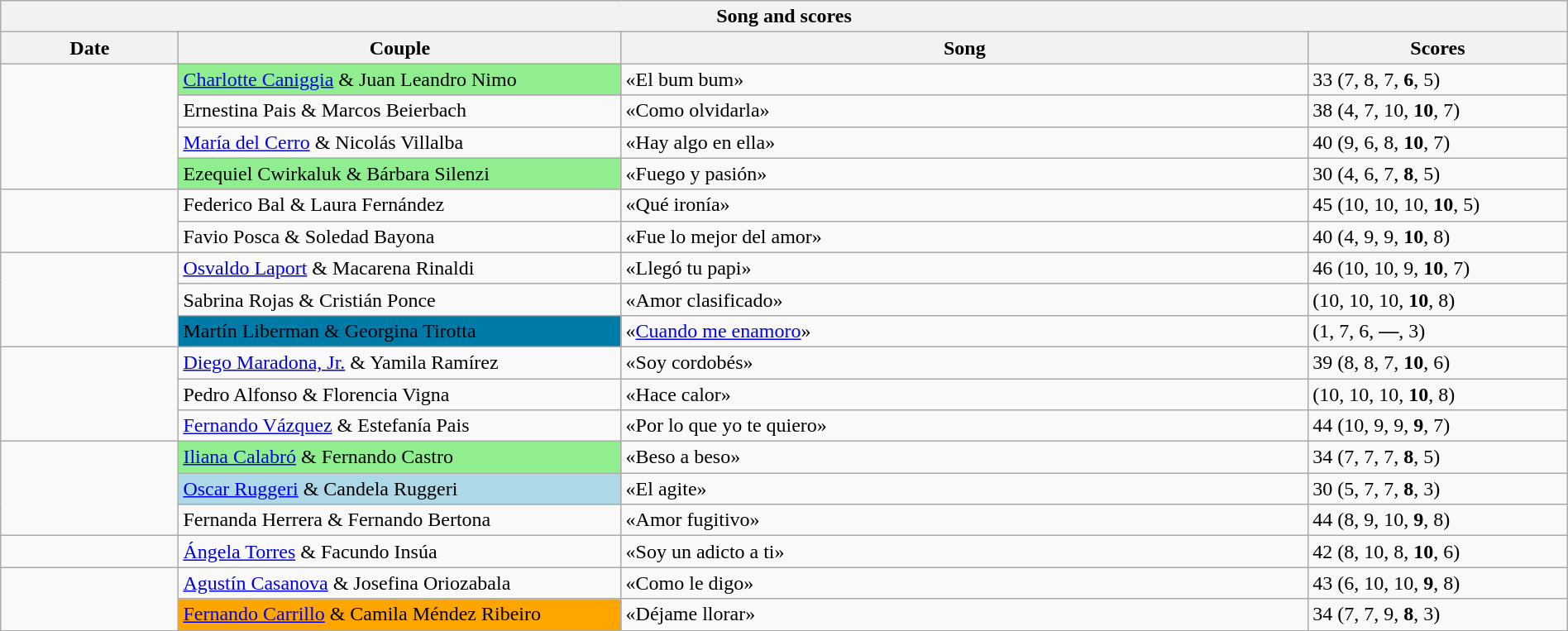<table class="wikitable collapsible collapsed" style=" text-align: align; width: 100%;">
<tr>
<th colspan="11" style="with: 100%;" align="center">Song and scores</th>
</tr>
<tr>
<th width=80>Date</th>
<th width=210>Couple</th>
<th width=330>Song</th>
<th width=120>Scores</th>
</tr>
<tr>
<td rowspan="4"></td>
<td bgcolor="lightgreen"><a href='#'>Charlotte Caniggia</a> & Juan Leandro Nimo</td>
<td>«El bum bum» </td>
<td>33 (7, 8, 7, <strong>6</strong>, 5)</td>
</tr>
<tr>
<td bgcolor="">Ernestina Pais & Marcos Beierbach</td>
<td>«Como olvidarla» </td>
<td>38 (4, 7, 10, <strong>10</strong>, 7)</td>
</tr>
<tr>
<td bgcolor=""><a href='#'>María del Cerro</a> & Nicolás Villalba</td>
<td>«Hay algo en ella» </td>
<td>40 (9, 6, 8, <strong>10</strong>, 7)</td>
</tr>
<tr>
<td bgcolor="lightgreen">Ezequiel Cwirkaluk & Bárbara Silenzi</td>
<td>«Fuego y pasión» </td>
<td>30 (4, 6, 7, <strong>8</strong>, 5)</td>
</tr>
<tr>
<td rowspan="2"></td>
<td bgcolor="">Federico Bal & Laura Fernández</td>
<td>«Qué ironía» </td>
<td>45 (10, 10, 10, <strong>10</strong>, 5)</td>
</tr>
<tr>
<td bgcolor="">Favio Posca & Soledad Bayona</td>
<td>«Fue lo mejor del amor» </td>
<td>40 (4, 9, 9, <strong>10</strong>, 8)</td>
</tr>
<tr>
<td rowspan="3"></td>
<td bgcolor=""><a href='#'>Osvaldo Laport</a> & Macarena Rinaldi</td>
<td>«Llegó tu papi» </td>
<td>46 (10, 10, 9, <strong>10</strong>, 7)</td>
</tr>
<tr>
<td bgcolor="">Sabrina Rojas & Cristián Ponce</td>
<td>«Amor clasificado» </td>
<td> (10, 10, 10, <strong>10</strong>, 8)</td>
</tr>
<tr>
<td bgcolor="#007BA7">Martín Liberman & Georgina Tirotta</td>
<td>«<a href='#'>Cuando me enamoro</a>» </td>
<td> (1, 7, 6, <strong>—</strong>, 3)</td>
</tr>
<tr>
<td rowspan="3"></td>
<td bgcolor=""><a href='#'>Diego Maradona, Jr.</a> & Yamila Ramírez</td>
<td>«Soy cordobés» </td>
<td>39 (8, 8, 7, <strong>10</strong>, 6)</td>
</tr>
<tr>
<td bgcolor="">Pedro Alfonso & Florencia Vigna</td>
<td>«Hace calor» </td>
<td> (10, 10, 10, <strong>10</strong>, 8)</td>
</tr>
<tr>
<td bgcolor=""><a href='#'>Fernando Vázquez</a> & Estefanía Pais</td>
<td>«Por lo que yo te quiero» </td>
<td>44 (10, 9, 9, <strong>9</strong>, 7)</td>
</tr>
<tr>
<td rowspan="3"></td>
<td bgcolor="lightgreen"><a href='#'>Iliana Calabró</a> & Fernando Castro</td>
<td>«Beso a beso» </td>
<td>34 (7, 7, 7, <strong>8</strong>, 5)</td>
</tr>
<tr>
<td bgcolor="lightblue"><a href='#'>Oscar Ruggeri</a> & Candela Ruggeri</td>
<td>«El agite» </td>
<td>30 (5, 7, 7, <strong>8</strong>, 3)</td>
</tr>
<tr>
<td bgcolor="">Fernanda Herrera & Fernando Bertona</td>
<td>«Amor fugitivo» </td>
<td>44 (8, 9, 10, <strong>9</strong>, 8)</td>
</tr>
<tr>
<td rowspan="1"></td>
<td bgcolor=""><a href='#'>Ángela Torres</a> & Facundo Insúa</td>
<td>«Soy un adicto a ti» </td>
<td>42 (8, 10, 8, <strong>10</strong>, 6)</td>
</tr>
<tr>
<td rowspan="2"></td>
<td bgcolor=""><a href='#'>Agustín Casanova</a> & Josefina Oriozabala</td>
<td>«Como le digo» </td>
<td>43 (6, 10, 10, <strong>9</strong>, 8)</td>
</tr>
<tr>
<td bgcolor="orange"><a href='#'>Fernando Carrillo</a> & Camila Méndez Ribeiro</td>
<td>«Déjame llorar» </td>
<td>34 (7, 7, 9, <strong>8</strong>, 3)</td>
</tr>
</table>
